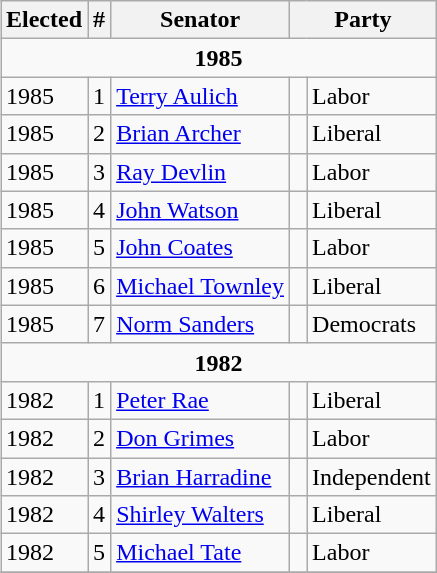<table class="wikitable" style="float: right;">
<tr>
<th>Elected</th>
<th>#</th>
<th>Senator</th>
<th colspan="2">Party</th>
</tr>
<tr>
<td style="text-align:center;" colspan="5"><strong>1985</strong></td>
</tr>
<tr>
<td>1985</td>
<td>1</td>
<td><a href='#'>Terry Aulich</a></td>
<td> </td>
<td>Labor</td>
</tr>
<tr>
<td>1985</td>
<td>2</td>
<td><a href='#'>Brian Archer</a></td>
<td> </td>
<td>Liberal</td>
</tr>
<tr>
<td>1985</td>
<td>3</td>
<td><a href='#'>Ray Devlin</a></td>
<td> </td>
<td>Labor</td>
</tr>
<tr>
<td>1985</td>
<td>4</td>
<td><a href='#'>John Watson</a></td>
<td> </td>
<td>Liberal</td>
</tr>
<tr>
<td>1985</td>
<td>5</td>
<td><a href='#'>John Coates</a></td>
<td> </td>
<td>Labor</td>
</tr>
<tr>
<td>1985</td>
<td>6</td>
<td><a href='#'>Michael Townley</a></td>
<td> </td>
<td>Liberal</td>
</tr>
<tr>
<td>1985</td>
<td>7</td>
<td><a href='#'>Norm Sanders</a></td>
<td> </td>
<td>Democrats</td>
</tr>
<tr>
<td style="text-align:center;" colspan="5"><strong>1982</strong></td>
</tr>
<tr>
<td>1982</td>
<td>1</td>
<td><a href='#'>Peter Rae</a></td>
<td> </td>
<td>Liberal</td>
</tr>
<tr>
<td>1982</td>
<td>2</td>
<td><a href='#'>Don Grimes</a></td>
<td> </td>
<td>Labor</td>
</tr>
<tr>
<td>1982</td>
<td>3</td>
<td><a href='#'>Brian Harradine</a></td>
<td> </td>
<td>Independent</td>
</tr>
<tr>
<td>1982</td>
<td>4</td>
<td><a href='#'>Shirley Walters</a></td>
<td> </td>
<td>Liberal</td>
</tr>
<tr>
<td>1982</td>
<td>5</td>
<td><a href='#'>Michael Tate</a></td>
<td> </td>
<td>Labor</td>
</tr>
<tr>
</tr>
</table>
